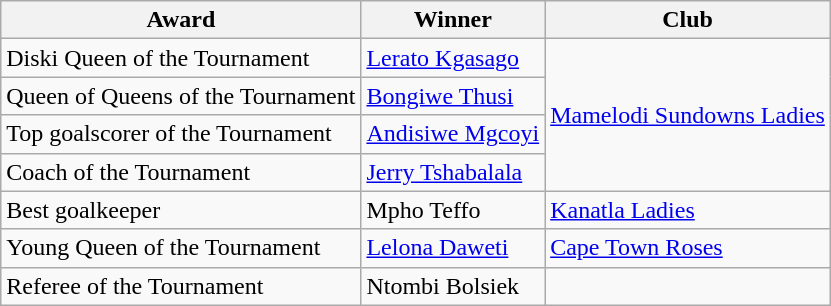<table class="wikitable">
<tr>
<th>Award</th>
<th>Winner</th>
<th>Club</th>
</tr>
<tr>
<td>Diski Queen of the Tournament</td>
<td><a href='#'>Lerato Kgasago</a></td>
<td rowspan="4"><a href='#'>Mamelodi Sundowns Ladies</a></td>
</tr>
<tr>
<td>Queen of Queens of the Tournament</td>
<td><a href='#'>Bongiwe Thusi</a></td>
</tr>
<tr>
<td>Top goalscorer of the Tournament</td>
<td><a href='#'>Andisiwe Mgcoyi</a></td>
</tr>
<tr>
<td>Coach of the Tournament</td>
<td><a href='#'>Jerry Tshabalala</a></td>
</tr>
<tr>
<td>Best goalkeeper</td>
<td>Mpho Teffo</td>
<td><a href='#'>Kanatla Ladies</a></td>
</tr>
<tr>
<td>Young Queen of the Tournament</td>
<td><a href='#'>Lelona Daweti</a></td>
<td><a href='#'>Cape Town Roses</a></td>
</tr>
<tr>
<td>Referee of the Tournament</td>
<td>Ntombi Bolsiek</td>
</tr>
</table>
